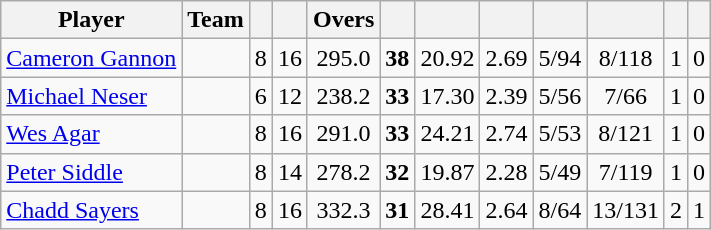<table class="wikitable sortable" style="text-align:center">
<tr>
<th class="unsortable">Player</th>
<th>Team</th>
<th></th>
<th></th>
<th>Overs</th>
<th></th>
<th></th>
<th></th>
<th></th>
<th></th>
<th></th>
<th></th>
</tr>
<tr>
<td style="text-align:left"><a href='#'>Cameron Gannon</a></td>
<td style="text-align:left"></td>
<td>8</td>
<td>16</td>
<td>295.0</td>
<td><strong>38</strong></td>
<td>20.92</td>
<td>2.69</td>
<td>5/94</td>
<td>8/118</td>
<td>1</td>
<td>0</td>
</tr>
<tr>
<td style="text-align:left"><a href='#'>Michael Neser</a></td>
<td style="text-align:left"></td>
<td>6</td>
<td>12</td>
<td>238.2</td>
<td><strong>33</strong></td>
<td>17.30</td>
<td>2.39</td>
<td>5/56</td>
<td>7/66</td>
<td>1</td>
<td>0</td>
</tr>
<tr>
<td style="text-align:left"><a href='#'>Wes Agar</a></td>
<td style="text-align:left"></td>
<td>8</td>
<td>16</td>
<td>291.0</td>
<td><strong>33</strong></td>
<td>24.21</td>
<td>2.74</td>
<td>5/53</td>
<td>8/121</td>
<td>1</td>
<td>0</td>
</tr>
<tr>
<td style="text-align:left"><a href='#'>Peter Siddle</a></td>
<td style="text-align:left"></td>
<td>8</td>
<td>14</td>
<td>278.2</td>
<td><strong>32</strong></td>
<td>19.87</td>
<td>2.28</td>
<td>5/49</td>
<td>7/119</td>
<td>1</td>
<td>0</td>
</tr>
<tr>
<td style="text-align:left"><a href='#'>Chadd Sayers</a></td>
<td style="text-align:left"></td>
<td>8</td>
<td>16</td>
<td>332.3</td>
<td><strong>31</strong></td>
<td>28.41</td>
<td>2.64</td>
<td>8/64</td>
<td>13/131</td>
<td>2</td>
<td>1</td>
</tr>
</table>
